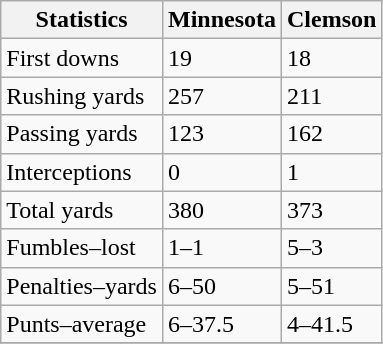<table class="wikitable">
<tr>
<th>Statistics</th>
<th>Minnesota</th>
<th>Clemson</th>
</tr>
<tr>
<td>First downs</td>
<td>19</td>
<td>18</td>
</tr>
<tr>
<td>Rushing yards</td>
<td>257</td>
<td>211</td>
</tr>
<tr>
<td>Passing yards</td>
<td>123</td>
<td>162</td>
</tr>
<tr>
<td>Interceptions</td>
<td>0</td>
<td>1</td>
</tr>
<tr>
<td>Total yards</td>
<td>380</td>
<td>373</td>
</tr>
<tr>
<td>Fumbles–lost</td>
<td>1–1</td>
<td>5–3</td>
</tr>
<tr>
<td>Penalties–yards</td>
<td>6–50</td>
<td>5–51</td>
</tr>
<tr>
<td>Punts–average</td>
<td>6–37.5</td>
<td>4–41.5</td>
</tr>
<tr>
</tr>
</table>
